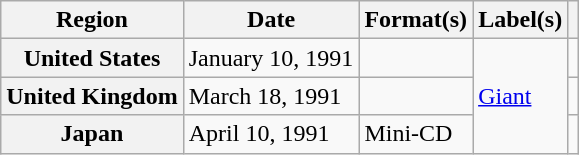<table class="wikitable plainrowheaders">
<tr>
<th scope="col">Region</th>
<th scope="col">Date</th>
<th scope="col">Format(s)</th>
<th scope="col">Label(s)</th>
<th scope="col"></th>
</tr>
<tr>
<th scope="row">United States</th>
<td>January 10, 1991</td>
<td></td>
<td rowspan="3"><a href='#'>Giant</a></td>
<td></td>
</tr>
<tr>
<th scope="row">United Kingdom</th>
<td>March 18, 1991</td>
<td></td>
<td></td>
</tr>
<tr>
<th scope="row">Japan</th>
<td>April 10, 1991</td>
<td>Mini-CD</td>
<td></td>
</tr>
</table>
